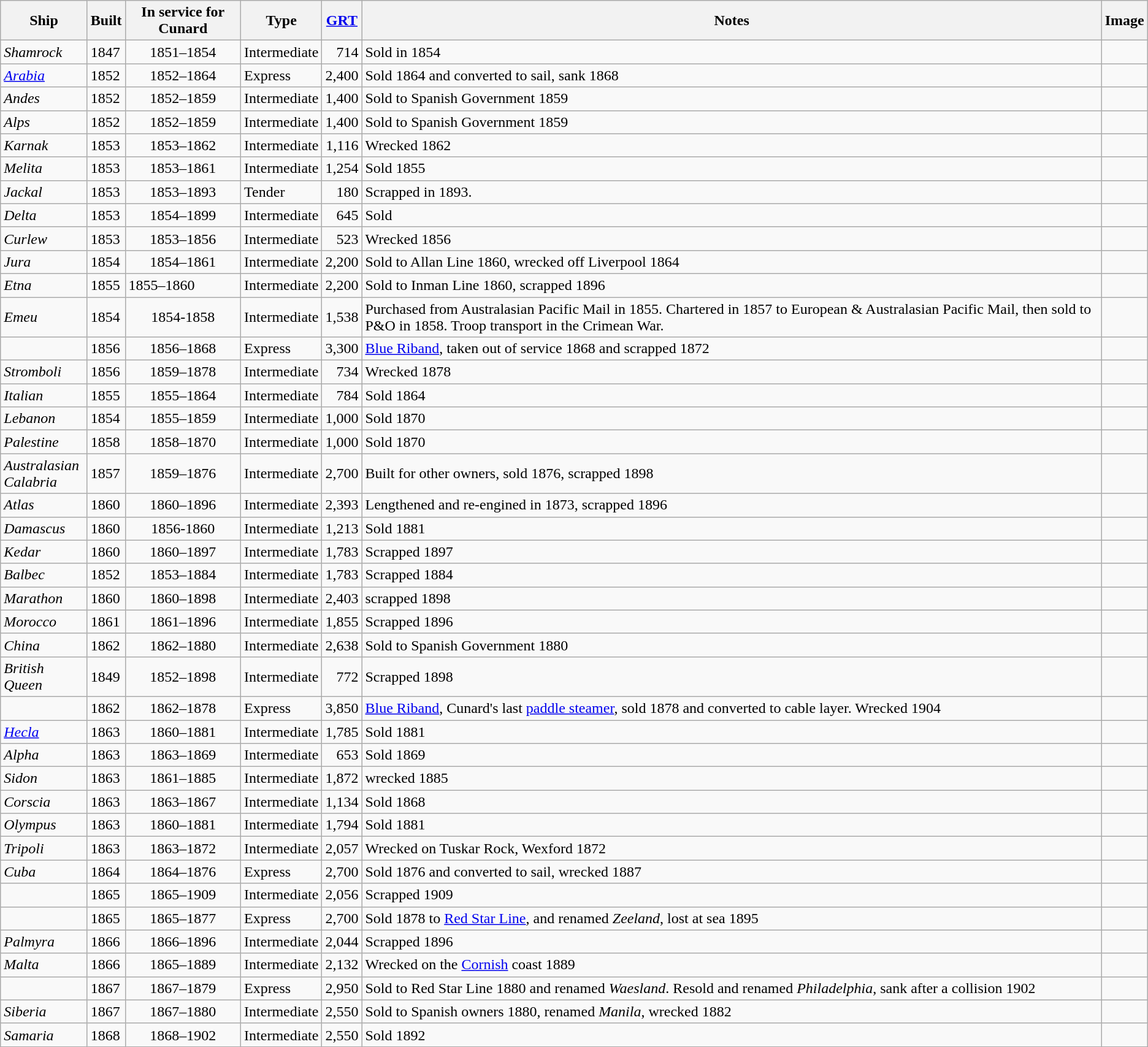<table class="wikitable sortable">
<tr>
<th>Ship</th>
<th>Built</th>
<th>In service for Cunard</th>
<th>Type</th>
<th><a href='#'>GRT</a></th>
<th class="unsortable">Notes</th>
<th>Image</th>
</tr>
<tr>
<td><em>Shamrock</em></td>
<td>1847</td>
<td style="text-align:Center;">1851–1854</td>
<td>Intermediate</td>
<td style="text-align:Right;">714</td>
<td>Sold in 1854</td>
<td></td>
</tr>
<tr>
<td><em><a href='#'>Arabia</a></em></td>
<td>1852</td>
<td style="text-align:Center;">1852–1864</td>
<td>Express</td>
<td style="text-align:Right;">2,400</td>
<td>Sold 1864 and converted to sail, sank 1868</td>
<td></td>
</tr>
<tr>
<td><em>Andes</em></td>
<td>1852</td>
<td style="text-align:Center;">1852–1859</td>
<td>Intermediate</td>
<td style="text-align:Right;">1,400</td>
<td>Sold to Spanish Government 1859</td>
<td></td>
</tr>
<tr>
<td><em>Alps</em></td>
<td>1852</td>
<td style="text-align:Center;">1852–1859</td>
<td>Intermediate</td>
<td style="text-align:Right;">1,400</td>
<td>Sold to Spanish Government 1859</td>
<td></td>
</tr>
<tr>
<td><em>Karnak</em></td>
<td>1853</td>
<td style="text-align:Center;">1853–1862</td>
<td>Intermediate</td>
<td style="text-align:Right;">1,116</td>
<td>Wrecked 1862</td>
<td></td>
</tr>
<tr>
<td><em>Melita</em></td>
<td>1853</td>
<td style="text-align:Center;">1853–1861</td>
<td>Intermediate</td>
<td style="text-align:Right;">1,254</td>
<td>Sold 1855</td>
<td></td>
</tr>
<tr>
<td><em>Jackal</em></td>
<td>1853</td>
<td style="text-align:Center;">1853–1893</td>
<td>Tender</td>
<td style="text-align:Right;">180</td>
<td>Scrapped in 1893.</td>
<td></td>
</tr>
<tr>
<td><em>Delta</em></td>
<td>1853</td>
<td style="text-align:Center;">1854–1899</td>
<td>Intermediate</td>
<td style="text-align:Right;">645</td>
<td>Sold</td>
<td></td>
</tr>
<tr>
<td><em>Curlew</em></td>
<td>1853</td>
<td style="text-align:Center;">1853–1856</td>
<td>Intermediate</td>
<td style="text-align:Right;">523</td>
<td>Wrecked 1856</td>
<td></td>
</tr>
<tr>
<td><em>Jura</em></td>
<td>1854</td>
<td style="text-align:Center;">1854–1861</td>
<td>Intermediate</td>
<td style="text-align:Right;">2,200</td>
<td>Sold to Allan Line 1860, wrecked off Liverpool 1864</td>
<td></td>
</tr>
<tr>
<td><em>Etna</em></td>
<td>1855</td>
<td style="text- align:Center;">1855–1860</td>
<td>Intermediate</td>
<td style="text-align:Right;">2,200</td>
<td>Sold to Inman Line 1860, scrapped 1896</td>
<td></td>
</tr>
<tr>
<td><em>Emeu</em></td>
<td>1854</td>
<td style="text-align:Center;">1854-1858</td>
<td>Intermediate</td>
<td style="text-align:Right;">1,538</td>
<td>Purchased from Australasian Pacific Mail in 1855. Chartered in 1857 to European & Australasian Pacific Mail, then sold to P&O in 1858. Troop transport in the Crimean War.</td>
<td></td>
</tr>
<tr>
<td></td>
<td>1856</td>
<td style="text-align:Center;">1856–1868</td>
<td>Express</td>
<td style="text-align:Right;">3,300</td>
<td><a href='#'>Blue Riband</a>, taken out of service 1868 and scrapped 1872</td>
<td></td>
</tr>
<tr>
<td><em>Stromboli</em></td>
<td>1856</td>
<td style="text-align:Center;">1859–1878</td>
<td>Intermediate</td>
<td style="text-align:Right;">734</td>
<td>Wrecked 1878</td>
<td></td>
</tr>
<tr>
<td><em>Italian</em></td>
<td>1855</td>
<td style="text-align:Center;">1855–1864</td>
<td>Intermediate</td>
<td style="text-align:Right;">784</td>
<td>Sold 1864</td>
<td></td>
</tr>
<tr>
<td><em>Lebanon</em></td>
<td>1854</td>
<td style="text-align:Center;">1855–1859</td>
<td>Intermediate</td>
<td style="text-align:Right;">1,000</td>
<td>Sold 1870</td>
<td></td>
</tr>
<tr>
<td><em>Palestine</em></td>
<td>1858</td>
<td style="text-align:Center;">1858–1870</td>
<td>Intermediate</td>
<td style="text-align:Right;">1,000</td>
<td>Sold 1870</td>
<td></td>
</tr>
<tr>
<td><em>Australasian</em><br> <em>Calabria</em></td>
<td>1857</td>
<td style="text-align:Center;">1859–1876</td>
<td>Intermediate</td>
<td style="text-align:Right;">2,700</td>
<td>Built for other owners, sold 1876, scrapped 1898</td>
<td></td>
</tr>
<tr>
<td><em>Atlas</em></td>
<td>1860</td>
<td style="text-align:Center;">1860–1896</td>
<td>Intermediate</td>
<td style="text-align:Right;">2,393</td>
<td>Lengthened and re-engined in 1873, scrapped 1896</td>
<td></td>
</tr>
<tr>
<td><em>Damascus</em></td>
<td>1860</td>
<td style="text-align:Center;">1856-1860</td>
<td>Intermediate</td>
<td style="text-align:Right;">1,213</td>
<td>Sold 1881</td>
<td></td>
</tr>
<tr>
<td><em>Kedar</em></td>
<td>1860</td>
<td style="text-align:Center;">1860–1897</td>
<td>Intermediate</td>
<td style="text-align:Right;">1,783</td>
<td>Scrapped 1897</td>
<td></td>
</tr>
<tr>
<td><em>Balbec</em></td>
<td>1852</td>
<td style="text-align:Center;">1853–1884</td>
<td>Intermediate</td>
<td style="text-align:Right;">1,783</td>
<td>Scrapped 1884</td>
<td></td>
</tr>
<tr>
<td><em>Marathon</em></td>
<td>1860</td>
<td style="text-align:Center;">1860–1898</td>
<td>Intermediate</td>
<td style="text-align:Right;">2,403</td>
<td>scrapped 1898</td>
<td></td>
</tr>
<tr>
<td><em>Morocco</em></td>
<td>1861</td>
<td style="text-align:Center;">1861–1896</td>
<td>Intermediate</td>
<td style="text-align:Right;">1,855</td>
<td>Scrapped 1896</td>
<td></td>
</tr>
<tr>
<td><em>China</em></td>
<td>1862</td>
<td style="text-align:Center;">1862–1880</td>
<td>Intermediate</td>
<td style="text-align:Right;">2,638</td>
<td>Sold to Spanish Government 1880</td>
<td></td>
</tr>
<tr>
<td><em>British Queen</em></td>
<td>1849</td>
<td style="text-align:Center;">1852–1898</td>
<td>Intermediate</td>
<td style="text-align:Right;">772</td>
<td>Scrapped 1898</td>
<td></td>
</tr>
<tr>
<td></td>
<td>1862</td>
<td style="text-align:Center;">1862–1878</td>
<td>Express</td>
<td style="text-align:Right;">3,850</td>
<td><a href='#'>Blue Riband</a>, Cunard's last <a href='#'>paddle steamer</a>, sold 1878 and converted to cable layer. Wrecked 1904</td>
<td></td>
</tr>
<tr>
<td><em><a href='#'>Hecla</a></em></td>
<td>1863</td>
<td style="text-align:Center;">1860–1881</td>
<td>Intermediate</td>
<td style="text-align:Right;">1,785</td>
<td>Sold 1881</td>
<td></td>
</tr>
<tr>
<td><em>Alpha</em></td>
<td>1863</td>
<td style="text-align:Center;">1863–1869</td>
<td>Intermediate</td>
<td style="text-align:Right;">653</td>
<td>Sold 1869</td>
<td></td>
</tr>
<tr>
<td><em>Sidon</em></td>
<td>1863</td>
<td style="text-align:Center;">1861–1885</td>
<td>Intermediate</td>
<td style="text-align:Right;">1,872</td>
<td>wrecked 1885</td>
<td></td>
</tr>
<tr>
<td><em>Corscia</em></td>
<td>1863</td>
<td style="text-align:Center;">1863–1867</td>
<td>Intermediate</td>
<td style="text-align:Right;">1,134</td>
<td>Sold 1868</td>
<td></td>
</tr>
<tr>
<td><em>Olympus</em></td>
<td>1863</td>
<td style="text-align:Center;">1860–1881</td>
<td>Intermediate</td>
<td style="text-align:Right;">1,794</td>
<td>Sold 1881</td>
<td></td>
</tr>
<tr>
<td><em>Tripoli</em></td>
<td>1863</td>
<td style="text-align:Center;">1863–1872</td>
<td>Intermediate</td>
<td style="text-align:Right;">2,057</td>
<td>Wrecked on Tuskar Rock, Wexford 1872</td>
<td></td>
</tr>
<tr>
<td><em>Cuba</em></td>
<td>1864</td>
<td style="text-align:Center;">1864–1876</td>
<td>Express</td>
<td style="text-align:Right;">2,700</td>
<td>Sold 1876 and converted to sail, wrecked 1887</td>
<td></td>
</tr>
<tr>
<td></td>
<td>1865</td>
<td style="text-align:Center;">1865–1909</td>
<td>Intermediate</td>
<td style="text-align:Right;">2,056</td>
<td>Scrapped 1909</td>
<td></td>
</tr>
<tr>
<td></td>
<td>1865</td>
<td style="text-align:Center;">1865–1877</td>
<td>Express</td>
<td style="text-align:Right;">2,700</td>
<td>Sold 1878 to <a href='#'>Red Star Line</a>, and renamed <em>Zeeland</em>, lost at sea 1895</td>
<td></td>
</tr>
<tr>
<td><em> Palmyra </em></td>
<td>1866</td>
<td style="text-align:Center;">1866–1896</td>
<td>Intermediate</td>
<td style="text-align:Right;">2,044</td>
<td>Scrapped 1896</td>
<td></td>
</tr>
<tr>
<td><em> Malta </em></td>
<td>1866</td>
<td style="text-align:Center;">1865–1889</td>
<td>Intermediate</td>
<td style="text-align:Right;">2,132</td>
<td>Wrecked on the <a href='#'>Cornish</a> coast 1889</td>
<td></td>
</tr>
<tr>
<td></td>
<td>1867</td>
<td style="text-align:Center;">1867–1879</td>
<td>Express</td>
<td style="text-align:Right;">2,950</td>
<td>Sold to Red Star Line 1880 and renamed <em>Waesland</em>. Resold and renamed <em>Philadelphia</em>, sank after a collision 1902</td>
<td></td>
</tr>
<tr>
<td><em>Siberia</em></td>
<td>1867</td>
<td style="text-align:Center;">1867–1880</td>
<td>Intermediate</td>
<td style="text-align:Right;">2,550</td>
<td>Sold to Spanish owners 1880, renamed <em>Manila</em>, wrecked 1882</td>
<td></td>
</tr>
<tr>
<td><em>Samaria</em></td>
<td>1868</td>
<td style="text-align:Center;">1868–1902</td>
<td>Intermediate</td>
<td style="text-align:Right;">2,550</td>
<td>Sold 1892</td>
<td></td>
</tr>
</table>
